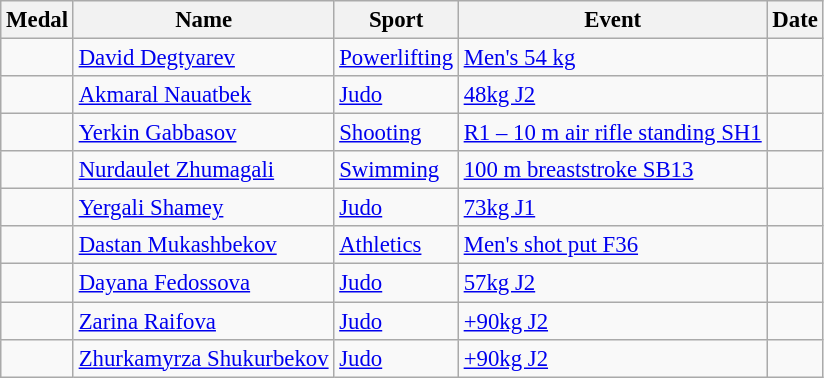<table class="wikitable sortable" style="font-size: 95%;">
<tr>
<th>Medal</th>
<th>Name</th>
<th>Sport</th>
<th>Event</th>
<th>Date</th>
</tr>
<tr>
<td></td>
<td><a href='#'>David Degtyarev</a></td>
<td><a href='#'>Powerlifting</a></td>
<td><a href='#'>Men's 54 kg</a></td>
<td></td>
</tr>
<tr>
<td></td>
<td><a href='#'>Akmaral Nauatbek</a></td>
<td><a href='#'>Judo</a></td>
<td><a href='#'>48kg J2</a></td>
<td></td>
</tr>
<tr>
<td></td>
<td><a href='#'>Yerkin Gabbasov</a></td>
<td><a href='#'>Shooting</a></td>
<td><a href='#'>R1 – 10 m air rifle standing SH1</a></td>
<td></td>
</tr>
<tr>
<td></td>
<td><a href='#'>Nurdaulet Zhumagali</a></td>
<td><a href='#'>Swimming</a></td>
<td><a href='#'>100 m breaststroke SB13</a></td>
<td></td>
</tr>
<tr>
<td></td>
<td><a href='#'>Yergali Shamey</a></td>
<td><a href='#'>Judo</a></td>
<td><a href='#'>73kg J1</a></td>
<td></td>
</tr>
<tr>
<td></td>
<td><a href='#'>Dastan Mukashbekov</a></td>
<td><a href='#'>Athletics</a></td>
<td><a href='#'>Men's shot put F36</a></td>
<td></td>
</tr>
<tr>
<td></td>
<td><a href='#'>Dayana Fedossova</a></td>
<td><a href='#'>Judo</a></td>
<td><a href='#'>57kg J2</a></td>
<td></td>
</tr>
<tr>
<td></td>
<td><a href='#'>Zarina Raifova</a></td>
<td><a href='#'>Judo</a></td>
<td><a href='#'>+90kg J2</a></td>
<td></td>
</tr>
<tr>
<td></td>
<td><a href='#'>Zhurkamyrza Shukurbekov</a></td>
<td><a href='#'>Judo</a></td>
<td><a href='#'>+90kg J2</a></td>
<td></td>
</tr>
</table>
